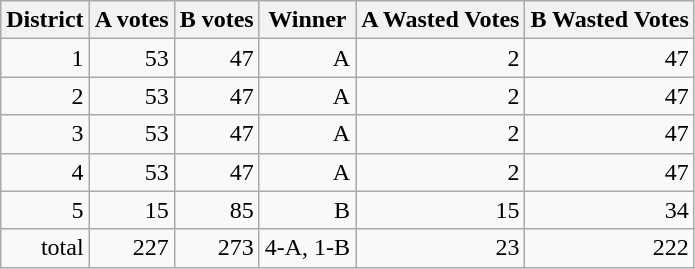<table class="wikitable" style="text-align: right;">
<tr>
<th>District</th>
<th>A votes</th>
<th>B votes</th>
<th>Winner</th>
<th>A Wasted Votes</th>
<th>B Wasted Votes</th>
</tr>
<tr>
<td>1</td>
<td>53</td>
<td>47</td>
<td>A</td>
<td>2</td>
<td>47</td>
</tr>
<tr>
<td>2</td>
<td>53</td>
<td>47</td>
<td>A</td>
<td>2</td>
<td>47</td>
</tr>
<tr>
<td>3</td>
<td>53</td>
<td>47</td>
<td>A</td>
<td>2</td>
<td>47</td>
</tr>
<tr>
<td>4</td>
<td>53</td>
<td>47</td>
<td>A</td>
<td>2</td>
<td>47</td>
</tr>
<tr>
<td>5</td>
<td>15</td>
<td>85</td>
<td>B</td>
<td>15</td>
<td>34</td>
</tr>
<tr>
<td>total</td>
<td>227</td>
<td>273</td>
<td>4-A, 1-B</td>
<td>23</td>
<td>222</td>
</tr>
</table>
